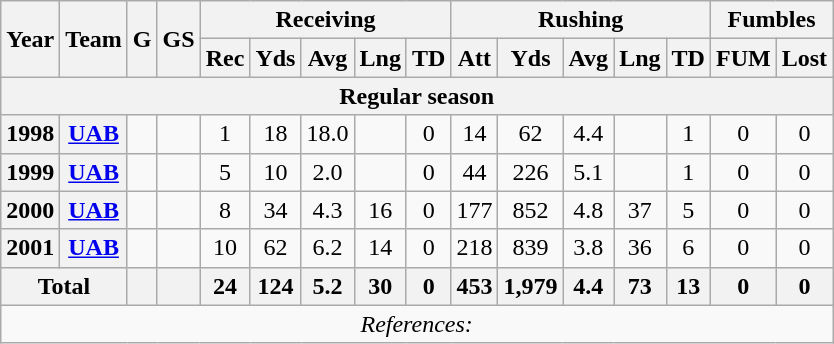<table class="wikitable" style="text-align: center;">
<tr>
<th rowspan="2">Year</th>
<th rowspan="2">Team</th>
<th rowspan="2">G</th>
<th rowspan="2">GS</th>
<th colspan="5">Receiving</th>
<th colspan="5">Rushing</th>
<th colspan="2">Fumbles</th>
</tr>
<tr>
<th>Rec</th>
<th>Yds</th>
<th>Avg</th>
<th>Lng</th>
<th>TD</th>
<th>Att</th>
<th>Yds</th>
<th>Avg</th>
<th>Lng</th>
<th>TD</th>
<th>FUM</th>
<th>Lost</th>
</tr>
<tr>
<th colspan=16><strong>Regular season</strong></th>
</tr>
<tr>
<th>1998</th>
<th><a href='#'>UAB</a></th>
<td></td>
<td></td>
<td>1</td>
<td>18</td>
<td>18.0</td>
<td></td>
<td>0</td>
<td>14</td>
<td>62</td>
<td>4.4</td>
<td></td>
<td>1</td>
<td>0</td>
<td>0</td>
</tr>
<tr>
<th>1999</th>
<th><a href='#'>UAB</a></th>
<td></td>
<td></td>
<td>5</td>
<td>10</td>
<td>2.0</td>
<td></td>
<td>0</td>
<td>44</td>
<td>226</td>
<td>5.1</td>
<td></td>
<td>1</td>
<td>0</td>
<td>0</td>
</tr>
<tr>
<th>2000</th>
<th><a href='#'>UAB</a></th>
<td></td>
<td></td>
<td>8</td>
<td>34</td>
<td>4.3</td>
<td>16</td>
<td>0</td>
<td>177</td>
<td>852</td>
<td>4.8</td>
<td>37</td>
<td>5</td>
<td>0</td>
<td>0</td>
</tr>
<tr>
<th>2001</th>
<th><a href='#'>UAB</a></th>
<td></td>
<td></td>
<td>10</td>
<td>62</td>
<td>6.2</td>
<td>14</td>
<td>0</td>
<td>218</td>
<td>839</td>
<td>3.8</td>
<td>36</td>
<td>6</td>
<td>0</td>
<td>0</td>
</tr>
<tr>
<th colspan="2">Total</th>
<th></th>
<th></th>
<th>24</th>
<th>124</th>
<th>5.2</th>
<th>30</th>
<th>0</th>
<th>453</th>
<th>1,979</th>
<th>4.4</th>
<th>73</th>
<th>13</th>
<th>0</th>
<th>0</th>
</tr>
<tr>
<td colspan="16"><em>References:</em></td>
</tr>
</table>
